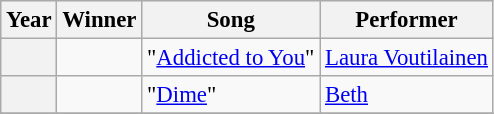<table class="wikitable sortable" style="font-size: 95%">
<tr style="background:#efefef">
<th>Year</th>
<th>Winner</th>
<th class="unsortable">Song</th>
<th>Performer</th>
</tr>
<tr>
<th></th>
<td></td>
<td>"<a href='#'>Addicted to You</a>"</td>
<td><a href='#'>Laura Voutilainen</a></td>
</tr>
<tr>
<th></th>
<td></td>
<td>"<a href='#'>Dime</a>"</td>
<td><a href='#'>Beth</a></td>
</tr>
<tr>
</tr>
</table>
